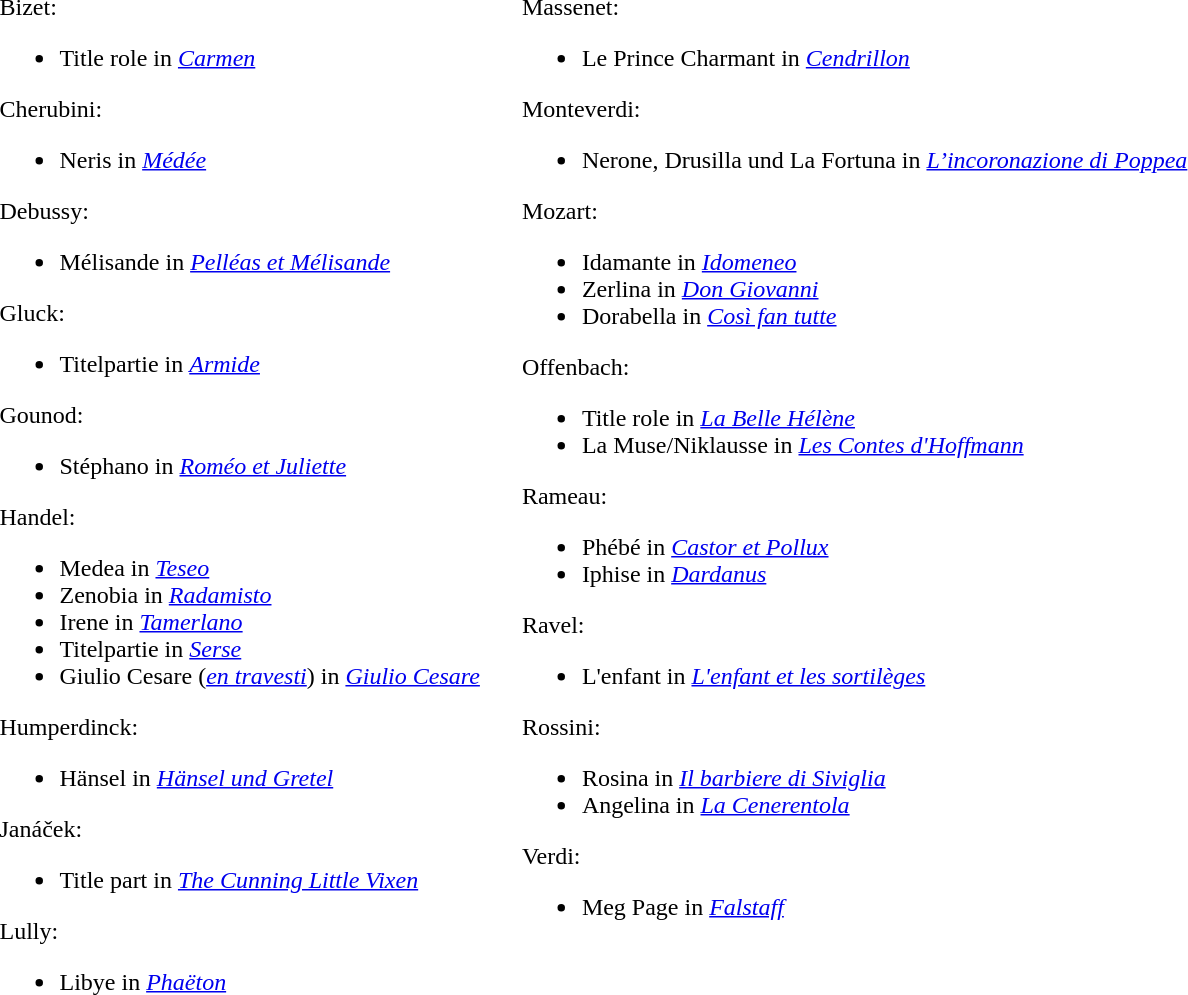<table>
<tr>
<td valign="top"><br>Bizet:<ul><li>Title role in <em><a href='#'>Carmen</a></em></li></ul>Cherubini:<ul><li>Neris in <em><a href='#'>Médée</a></em></li></ul>Debussy:<ul><li>Mélisande in <em><a href='#'>Pelléas et Mélisande</a></em></li></ul>Gluck:<ul><li>Titelpartie in <em><a href='#'>Armide</a></em></li></ul>Gounod:<ul><li>Stéphano in <em><a href='#'>Roméo et Juliette</a></em></li></ul>Handel:<ul><li>Medea in <em><a href='#'>Teseo</a></em></li><li>Zenobia in <em><a href='#'>Radamisto</a></em></li><li>Irene in <em><a href='#'>Tamerlano</a></em></li><li>Titelpartie in <em><a href='#'>Serse</a></em></li><li>Giulio Cesare (<em><a href='#'>en travesti</a></em>) in <em><a href='#'>Giulio Cesare</a></em></li></ul>Humperdinck:<ul><li>Hänsel in <em><a href='#'>Hänsel und Gretel</a></em></li></ul>Janáček:<ul><li>Title part in <em><a href='#'>The Cunning Little Vixen</a></em></li></ul>Lully:<ul><li>Libye in <em><a href='#'>Phaëton</a></em></li></ul></td>
<td width="20"> </td>
<td valign="top"><br>Massenet:<ul><li>Le Prince Charmant in <em><a href='#'>Cendrillon</a></em></li></ul>Monteverdi:<ul><li>Nerone, Drusilla und La Fortuna in <em><a href='#'>L’incoronazione di Poppea</a></em></li></ul>Mozart:<ul><li>Idamante in <em><a href='#'>Idomeneo</a></em></li><li>Zerlina in <em><a href='#'>Don Giovanni</a></em></li><li>Dorabella in <em><a href='#'>Così fan tutte</a></em></li></ul>Offenbach:<ul><li>Title role in <em><a href='#'>La Belle Hélène</a></em></li><li>La Muse/Niklausse in <em><a href='#'>Les Contes d'Hoffmann</a></em></li></ul>Rameau:<ul><li>Phébé in <em><a href='#'>Castor et Pollux </a></em></li><li>Iphise in <em><a href='#'>Dardanus</a></em></li></ul>Ravel:<ul><li>L'enfant in <em><a href='#'>L'enfant et les sortilèges</a></em></li></ul>Rossini:<ul><li>Rosina in <em><a href='#'>Il barbiere di Siviglia</a></em></li><li>Angelina in <em><a href='#'>La Cenerentola</a></em></li></ul>Verdi:<ul><li>Meg Page in <em><a href='#'>Falstaff</a></em></li></ul></td>
</tr>
</table>
